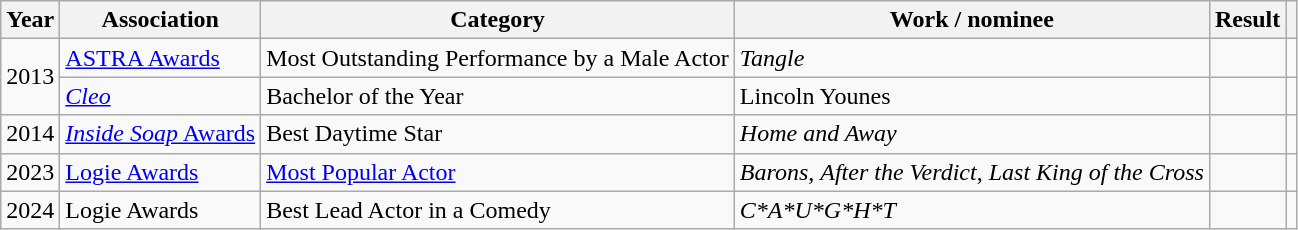<table class="wikitable">
<tr>
<th>Year</th>
<th>Association</th>
<th>Category</th>
<th>Work / nominee</th>
<th>Result</th>
<th></th>
</tr>
<tr>
<td rowspan="2">2013</td>
<td><a href='#'>ASTRA Awards</a></td>
<td>Most Outstanding Performance by a Male Actor</td>
<td><em>Tangle</em></td>
<td></td>
<td style="text-align:center;"></td>
</tr>
<tr>
<td><em><a href='#'>Cleo</a></em></td>
<td>Bachelor of the Year</td>
<td>Lincoln Younes</td>
<td></td>
<td style="text-align:center;"></td>
</tr>
<tr>
<td>2014</td>
<td><a href='#'><em>Inside Soap</em> Awards</a></td>
<td>Best Daytime Star</td>
<td><em>Home and Away</em></td>
<td></td>
<td style="text-align:center;"></td>
</tr>
<tr>
<td>2023</td>
<td><a href='#'>Logie Awards</a></td>
<td><a href='#'>Most Popular Actor</a></td>
<td><em>Barons</em>, <em>After the Verdict</em>, <em>Last King of the Cross</em></td>
<td></td>
<td style="text-align:center;"></td>
</tr>
<tr>
<td>2024</td>
<td>Logie Awards</td>
<td>Best Lead Actor in a Comedy</td>
<td><em>C*A*U*G*H*T</em></td>
<td></td>
<td style="text-align:center;"></td>
</tr>
</table>
